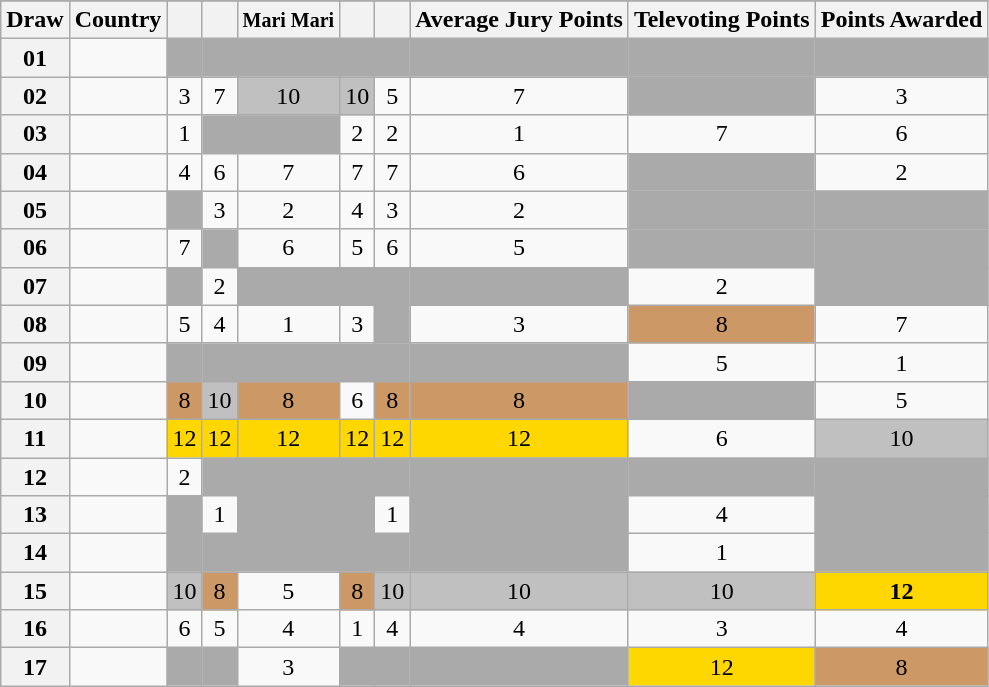<table class="sortable wikitable collapsible plainrowheaders" style="text-align:center;">
<tr>
</tr>
<tr>
<th scope="col">Draw</th>
<th scope="col">Country</th>
<th scope="col"><small></small></th>
<th scope="col"><small></small></th>
<th scope="col"><small>Mari Mari</small></th>
<th scope="col"><small></small></th>
<th scope="col"><small></small></th>
<th scope="col">Average Jury Points</th>
<th scope="col">Televoting Points</th>
<th scope="col">Points Awarded</th>
</tr>
<tr class="sortbottom">
<th scope="row" style="text-align:center;">01</th>
<td style="text-align:left;"></td>
<td style="background:#AAAAAA;"></td>
<td style="background:#AAAAAA;"></td>
<td style="background:#AAAAAA;"></td>
<td style="background:#AAAAAA;"></td>
<td style="background:#AAAAAA;"></td>
<td style="background:#AAAAAA;"></td>
<td style="background:#AAAAAA;"></td>
<td style="background:#AAAAAA;"></td>
</tr>
<tr>
<th scope="row" style="text-align:center;">02</th>
<td style="text-align:left;"></td>
<td>3</td>
<td>7</td>
<td style="background:silver;">10</td>
<td style="background:silver;">10</td>
<td>5</td>
<td>7</td>
<td style="background:#AAAAAA;"></td>
<td>3</td>
</tr>
<tr>
<th scope="row" style="text-align:center;">03</th>
<td style="text-align:left;"></td>
<td>1</td>
<td style="background:#AAAAAA;"></td>
<td style="background:#AAAAAA;"></td>
<td>2</td>
<td>2</td>
<td>1</td>
<td>7</td>
<td>6</td>
</tr>
<tr>
<th scope="row" style="text-align:center;">04</th>
<td style="text-align:left;"></td>
<td>4</td>
<td>6</td>
<td>7</td>
<td>7</td>
<td>7</td>
<td>6</td>
<td style="background:#AAAAAA;"></td>
<td>2</td>
</tr>
<tr>
<th scope="row" style="text-align:center;">05</th>
<td style="text-align:left;"></td>
<td style="background:#AAAAAA;"></td>
<td>3</td>
<td>2</td>
<td>4</td>
<td>3</td>
<td>2</td>
<td style="background:#AAAAAA;"></td>
<td style="background:#AAAAAA;"></td>
</tr>
<tr>
<th scope="row" style="text-align:center;">06</th>
<td style="text-align:left;"></td>
<td>7</td>
<td style="background:#AAAAAA;"></td>
<td>6</td>
<td>5</td>
<td>6</td>
<td>5</td>
<td style="background:#AAAAAA;"></td>
<td style="background:#AAAAAA;"></td>
</tr>
<tr>
<th scope="row" style="text-align:center;">07</th>
<td style="text-align:left;"></td>
<td style="background:#AAAAAA;"></td>
<td>2</td>
<td style="background:#AAAAAA;"></td>
<td style="background:#AAAAAA;"></td>
<td style="background:#AAAAAA;"></td>
<td style="background:#AAAAAA;"></td>
<td>2</td>
<td style="background:#AAAAAA;"></td>
</tr>
<tr>
<th scope="row" style="text-align:center;">08</th>
<td style="text-align:left;"></td>
<td>5</td>
<td>4</td>
<td>1</td>
<td>3</td>
<td style="background:#AAAAAA;"></td>
<td>3</td>
<td style="background:#CC9966;">8</td>
<td>7</td>
</tr>
<tr>
<th scope="row" style="text-align:center;">09</th>
<td style="text-align:left;"></td>
<td style="background:#AAAAAA;"></td>
<td style="background:#AAAAAA;"></td>
<td style="background:#AAAAAA;"></td>
<td style="background:#AAAAAA;"></td>
<td style="background:#AAAAAA;"></td>
<td style="background:#AAAAAA;"></td>
<td>5</td>
<td>1</td>
</tr>
<tr>
<th scope="row" style="text-align:center;">10</th>
<td style="text-align:left;"></td>
<td style="background:#CC9966;">8</td>
<td style="background:silver;">10</td>
<td style="background:#CC9966;">8</td>
<td>6</td>
<td style="background:#CC9966;">8</td>
<td style="background:#CC9966;">8</td>
<td style="background:#AAAAAA;"></td>
<td>5</td>
</tr>
<tr>
<th scope="row" style="text-align:center;">11</th>
<td style="text-align:left;"></td>
<td style="background:gold;">12</td>
<td style="background:gold;">12</td>
<td style="background:gold;">12</td>
<td style="background:gold;">12</td>
<td style="background:gold;">12</td>
<td style="background:gold;">12</td>
<td>6</td>
<td style="background:silver;">10</td>
</tr>
<tr>
<th scope="row" style="text-align:center;">12</th>
<td style="text-align:left;"></td>
<td>2</td>
<td style="background:#AAAAAA;"></td>
<td style="background:#AAAAAA;"></td>
<td style="background:#AAAAAA;"></td>
<td style="background:#AAAAAA;"></td>
<td style="background:#AAAAAA;"></td>
<td style="background:#AAAAAA;"></td>
<td style="background:#AAAAAA;"></td>
</tr>
<tr>
<th scope="row" style="text-align:center;">13</th>
<td style="text-align:left;"></td>
<td style="background:#AAAAAA;"></td>
<td>1</td>
<td style="background:#AAAAAA;"></td>
<td style="background:#AAAAAA;"></td>
<td>1</td>
<td style="background:#AAAAAA;"></td>
<td>4</td>
<td style="background:#AAAAAA;"></td>
</tr>
<tr>
<th scope="row" style="text-align:center;">14</th>
<td style="text-align:left;"></td>
<td style="background:#AAAAAA;"></td>
<td style="background:#AAAAAA;"></td>
<td style="background:#AAAAAA;"></td>
<td style="background:#AAAAAA;"></td>
<td style="background:#AAAAAA;"></td>
<td style="background:#AAAAAA;"></td>
<td>1</td>
<td style="background:#AAAAAA;"></td>
</tr>
<tr>
<th scope="row" style="text-align:center;">15</th>
<td style="text-align:left;"></td>
<td style="background:silver;">10</td>
<td style="background:#CC9966;">8</td>
<td>5</td>
<td style="background:#CC9966;">8</td>
<td style="background:silver;">10</td>
<td style="background:silver;">10</td>
<td style="background:silver;">10</td>
<td style="background:gold;"><strong>12</strong></td>
</tr>
<tr>
<th scope="row" style="text-align:center;">16</th>
<td style="text-align:left;"></td>
<td>6</td>
<td>5</td>
<td>4</td>
<td>1</td>
<td>4</td>
<td>4</td>
<td>3</td>
<td>4</td>
</tr>
<tr>
<th scope="row" style="text-align:center;">17</th>
<td style="text-align:left;"></td>
<td style="background:#AAAAAA;"></td>
<td style="background:#AAAAAA;"></td>
<td>3</td>
<td style="background:#AAAAAA;"></td>
<td style="background:#AAAAAA;"></td>
<td style="background:#AAAAAA;"></td>
<td style="background:gold;">12</td>
<td style="background:#CC9966;">8</td>
</tr>
</table>
